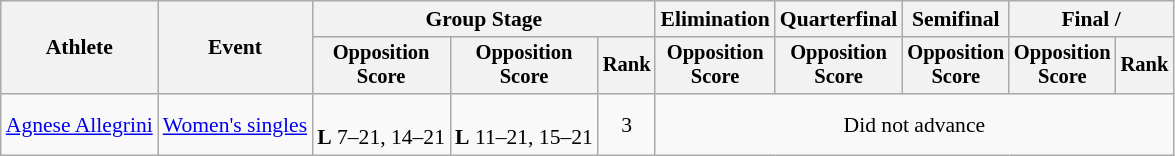<table class="wikitable" style="font-size:90%">
<tr>
<th rowspan=2>Athlete</th>
<th rowspan=2>Event</th>
<th colspan=3>Group Stage</th>
<th>Elimination</th>
<th>Quarterfinal</th>
<th>Semifinal</th>
<th colspan=2>Final / </th>
</tr>
<tr style="font-size:95%">
<th>Opposition<br>Score</th>
<th>Opposition<br>Score</th>
<th>Rank</th>
<th>Opposition<br>Score</th>
<th>Opposition<br>Score</th>
<th>Opposition<br>Score</th>
<th>Opposition<br>Score</th>
<th>Rank</th>
</tr>
<tr align=center>
<td align=left><a href='#'>Agnese Allegrini</a></td>
<td align=left><a href='#'>Women's singles</a></td>
<td><br><strong>L</strong> 7–21, 14–21</td>
<td><br><strong>L</strong> 11–21, 15–21</td>
<td>3</td>
<td colspan=5>Did not advance</td>
</tr>
</table>
